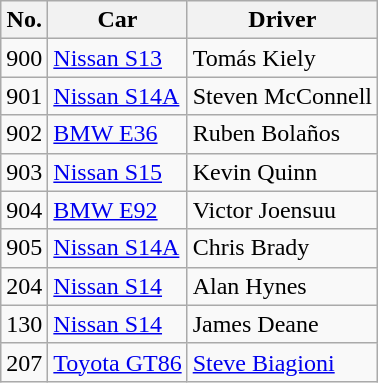<table class="wikitable">
<tr>
<th>No.</th>
<th>Car</th>
<th>Driver</th>
</tr>
<tr>
<td>900</td>
<td><a href='#'>Nissan S13</a></td>
<td> Tomás Kiely</td>
</tr>
<tr>
<td>901</td>
<td><a href='#'>Nissan S14A</a></td>
<td> Steven McConnell</td>
</tr>
<tr>
<td>902</td>
<td><a href='#'>BMW E36</a></td>
<td> Ruben Bolaños</td>
</tr>
<tr>
<td>903</td>
<td><a href='#'>Nissan S15</a></td>
<td> Kevin Quinn</td>
</tr>
<tr>
<td>904</td>
<td><a href='#'>BMW E92</a></td>
<td> Victor Joensuu</td>
</tr>
<tr>
<td>905</td>
<td><a href='#'>Nissan S14A</a></td>
<td> Chris Brady</td>
</tr>
<tr>
<td>204</td>
<td><a href='#'>Nissan S14</a></td>
<td> Alan Hynes</td>
</tr>
<tr>
<td>130</td>
<td><a href='#'>Nissan S14</a></td>
<td> James Deane</td>
</tr>
<tr>
<td>207</td>
<td><a href='#'>Toyota GT86</a></td>
<td> <a href='#'>Steve Biagioni</a></td>
</tr>
</table>
